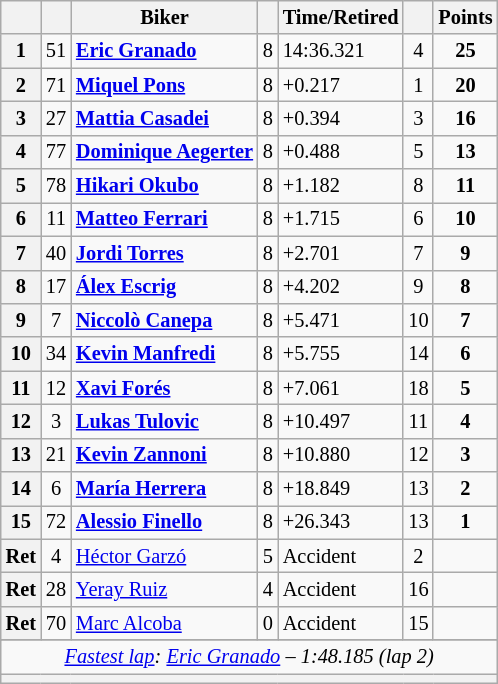<table class="wikitable sortable" style="font-size: 85%;">
<tr>
<th scope="col"></th>
<th scope="col"></th>
<th scope="col">Biker</th>
<th scope="col" class="unsortable"></th>
<th scope="col" class="unsortable">Time/Retired</th>
<th scope="col"></th>
<th scope="col">Points</th>
</tr>
<tr>
<th scope="row">1</th>
<td align="center">51</td>
<td> <strong><a href='#'>Eric Granado</a></strong></td>
<td>8</td>
<td>14:36.321</td>
<td align="center">4</td>
<td align="center"><strong>25</strong></td>
</tr>
<tr>
<th scope="row">2</th>
<td align="center">71</td>
<td> <strong><a href='#'>Miquel Pons</a></strong></td>
<td>8</td>
<td>+0.217</td>
<td align="center">1</td>
<td align="center"><strong>20</strong></td>
</tr>
<tr>
<th scope="row">3</th>
<td align="center">27</td>
<td> <strong><a href='#'>Mattia Casadei</a></strong></td>
<td>8</td>
<td>+0.394</td>
<td align="center">3</td>
<td align="center"><strong>16</strong></td>
</tr>
<tr>
<th scope="row">4</th>
<td align="center">77</td>
<td><strong> <a href='#'>Dominique Aegerter</a></strong></td>
<td>8</td>
<td>+0.488</td>
<td align="center">5</td>
<td align="center"><strong>13</strong></td>
</tr>
<tr>
<th scope="row">5</th>
<td align="center">78</td>
<td><strong> <a href='#'>Hikari Okubo</a></strong></td>
<td>8</td>
<td>+1.182</td>
<td align="center">8</td>
<td align="center"><strong>11</strong></td>
</tr>
<tr>
<th scope="row">6</th>
<td align="center">11</td>
<td> <strong><a href='#'>Matteo Ferrari</a></strong></td>
<td>8</td>
<td>+1.715</td>
<td align="center">6</td>
<td align="center"><strong>10</strong></td>
</tr>
<tr>
<th scope="row">7</th>
<td align="center">40</td>
<td> <strong><a href='#'>Jordi Torres</a></strong></td>
<td>8</td>
<td>+2.701</td>
<td align="center">7</td>
<td align="center"><strong>9</strong></td>
</tr>
<tr>
<th scope="row">8</th>
<td align="center">17</td>
<td> <strong><a href='#'>Álex Escrig</a></strong></td>
<td>8</td>
<td>+4.202</td>
<td align="center">9</td>
<td align="center"><strong>8</strong></td>
</tr>
<tr>
<th scope="row">9</th>
<td align="center">7</td>
<td> <strong><a href='#'>Niccolò Canepa</a></strong></td>
<td>8</td>
<td>+5.471</td>
<td align="center">10</td>
<td align="center"><strong>7</strong></td>
</tr>
<tr>
<th scope="row">10</th>
<td align="center">34</td>
<td> <strong><a href='#'>Kevin Manfredi</a></strong></td>
<td>8</td>
<td>+5.755</td>
<td align="center">14</td>
<td align="center"><strong>6</strong></td>
</tr>
<tr>
<th scope="row">11</th>
<td align="center">12</td>
<td> <strong><a href='#'>Xavi Forés</a></strong></td>
<td>8</td>
<td>+7.061</td>
<td align="center">18</td>
<td align="center"><strong>5</strong></td>
</tr>
<tr>
<th scope="row">12</th>
<td align="center">3</td>
<td> <strong><a href='#'>Lukas Tulovic</a></strong></td>
<td>8</td>
<td>+10.497</td>
<td align="center">11</td>
<td align="center"><strong>4</strong></td>
</tr>
<tr>
<th scope="row">13</th>
<td align="center">21</td>
<td> <strong><a href='#'>Kevin Zannoni</a></strong></td>
<td>8</td>
<td>+10.880</td>
<td align="center">12</td>
<td align="center"><strong>3</strong></td>
</tr>
<tr>
<th scope="row">14</th>
<td align="center">6</td>
<td> <strong><a href='#'>María Herrera</a></strong></td>
<td>8</td>
<td>+18.849</td>
<td align="center">13</td>
<td align="center"><strong>2</strong></td>
</tr>
<tr>
<th scope="row">15</th>
<td align="center">72</td>
<td> <strong><a href='#'>Alessio Finello</a></strong></td>
<td>8</td>
<td>+26.343</td>
<td align="center">13</td>
<td align="center"><strong>1</strong></td>
</tr>
<tr>
<th scope="row">Ret</th>
<td align="center">4</td>
<td> <a href='#'>Héctor Garzó</a></td>
<td>5</td>
<td>Accident</td>
<td align="center">2</td>
<td></td>
</tr>
<tr>
<th scope="row">Ret</th>
<td align="center">28</td>
<td> <a href='#'>Yeray Ruiz</a></td>
<td>4</td>
<td>Accident</td>
<td align="center">16</td>
<td></td>
</tr>
<tr>
<th scope="row">Ret</th>
<td align="center">70</td>
<td> <a href='#'>Marc Alcoba</a></td>
<td>0</td>
<td>Accident</td>
<td align="center">15</td>
<td></td>
</tr>
<tr>
</tr>
<tr class="sortbottom">
<td colspan="7" style="text-align:center"><em><a href='#'>Fastest lap</a>:  <a href='#'>Eric Granado</a> – 1:48.185 (lap 2)</em></td>
</tr>
<tr>
<th colspan="7"></th>
</tr>
</table>
